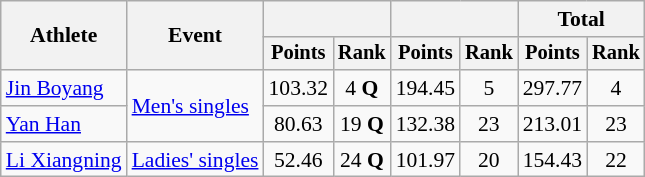<table class="wikitable" style="font-size:90%">
<tr>
<th rowspan="2">Athlete</th>
<th rowspan="2">Event</th>
<th colspan="2"></th>
<th colspan="2"></th>
<th colspan="2">Total</th>
</tr>
<tr style="font-size:95%">
<th>Points</th>
<th>Rank</th>
<th>Points</th>
<th>Rank</th>
<th>Points</th>
<th>Rank</th>
</tr>
<tr align=center>
<td align=left><a href='#'>Jin Boyang</a></td>
<td align=left rowspan="2"><a href='#'>Men's singles</a></td>
<td>103.32</td>
<td>4 <strong>Q</strong></td>
<td>194.45</td>
<td>5</td>
<td>297.77</td>
<td>4</td>
</tr>
<tr align=center>
<td align=left><a href='#'>Yan Han</a></td>
<td>80.63</td>
<td>19 <strong>Q</strong></td>
<td>132.38</td>
<td>23</td>
<td>213.01</td>
<td>23</td>
</tr>
<tr align=center>
<td align=left><a href='#'>Li Xiangning</a></td>
<td align=left><a href='#'>Ladies' singles</a></td>
<td>52.46</td>
<td>24 <strong>Q</strong></td>
<td>101.97</td>
<td>20</td>
<td>154.43</td>
<td>22</td>
</tr>
</table>
